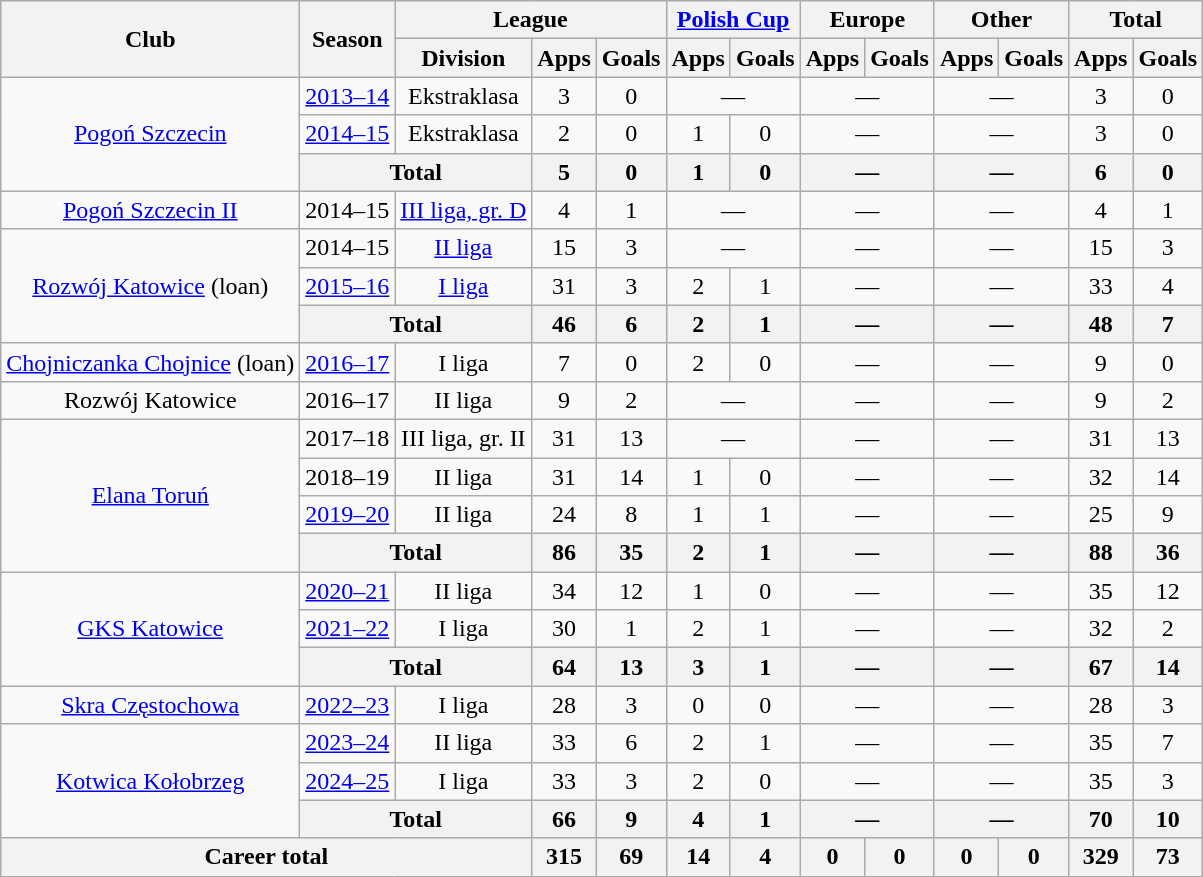<table class="wikitable" style="text-align: center;">
<tr>
<th rowspan="2">Club</th>
<th rowspan="2">Season</th>
<th colspan="3">League</th>
<th colspan="2"><a href='#'>Polish Cup</a></th>
<th colspan="2">Europe</th>
<th colspan="2">Other</th>
<th colspan="2">Total</th>
</tr>
<tr>
<th>Division</th>
<th>Apps</th>
<th>Goals</th>
<th>Apps</th>
<th>Goals</th>
<th>Apps</th>
<th>Goals</th>
<th>Apps</th>
<th>Goals</th>
<th>Apps</th>
<th>Goals</th>
</tr>
<tr>
<td rowspan="3"><a href='#'>Pogoń Szczecin</a></td>
<td><a href='#'>2013–14</a></td>
<td>Ekstraklasa</td>
<td>3</td>
<td>0</td>
<td colspan="2">—</td>
<td colspan="2">—</td>
<td colspan="2">—</td>
<td>3</td>
<td>0</td>
</tr>
<tr>
<td><a href='#'>2014–15</a></td>
<td>Ekstraklasa</td>
<td>2</td>
<td>0</td>
<td>1</td>
<td>0</td>
<td colspan="2">—</td>
<td colspan="2">—</td>
<td>3</td>
<td>0</td>
</tr>
<tr>
<th colspan="2">Total</th>
<th>5</th>
<th>0</th>
<th>1</th>
<th>0</th>
<th colspan="2">—</th>
<th colspan="2">—</th>
<th>6</th>
<th>0</th>
</tr>
<tr>
<td><a href='#'>Pogoń Szczecin II</a></td>
<td>2014–15</td>
<td><a href='#'>III liga, gr. D</a></td>
<td>4</td>
<td>1</td>
<td colspan="2">—</td>
<td colspan="2">—</td>
<td colspan="2">—</td>
<td>4</td>
<td>1</td>
</tr>
<tr>
<td rowspan="3"><a href='#'>Rozwój Katowice</a> (loan)</td>
<td>2014–15</td>
<td><a href='#'>II liga</a></td>
<td>15</td>
<td>3</td>
<td colspan="2">—</td>
<td colspan="2">—</td>
<td colspan="2">—</td>
<td>15</td>
<td>3</td>
</tr>
<tr>
<td><a href='#'>2015–16</a></td>
<td><a href='#'>I liga</a></td>
<td>31</td>
<td>3</td>
<td>2</td>
<td>1</td>
<td colspan="2">—</td>
<td colspan="2">—</td>
<td>33</td>
<td>4</td>
</tr>
<tr>
<th colspan="2">Total</th>
<th>46</th>
<th>6</th>
<th>2</th>
<th>1</th>
<th colspan="2">—</th>
<th colspan="2">—</th>
<th>48</th>
<th>7</th>
</tr>
<tr>
<td><a href='#'>Chojniczanka Chojnice</a> (loan)</td>
<td><a href='#'>2016–17</a></td>
<td>I liga</td>
<td>7</td>
<td>0</td>
<td>2</td>
<td>0</td>
<td colspan="2">—</td>
<td colspan="2">—</td>
<td>9</td>
<td>0</td>
</tr>
<tr>
<td>Rozwój Katowice</td>
<td>2016–17</td>
<td>II liga</td>
<td>9</td>
<td>2</td>
<td colspan="2">—</td>
<td colspan="2">—</td>
<td colspan="2">—</td>
<td>9</td>
<td>2</td>
</tr>
<tr>
<td rowspan="4"><a href='#'>Elana Toruń</a></td>
<td>2017–18</td>
<td>III liga, gr. II</td>
<td>31</td>
<td>13</td>
<td colspan="2">—</td>
<td colspan="2">—</td>
<td colspan="2">—</td>
<td>31</td>
<td>13</td>
</tr>
<tr>
<td>2018–19</td>
<td>II liga</td>
<td>31</td>
<td>14</td>
<td>1</td>
<td>0</td>
<td colspan="2">—</td>
<td colspan="2">—</td>
<td>32</td>
<td>14</td>
</tr>
<tr>
<td><a href='#'>2019–20</a></td>
<td>II liga</td>
<td>24</td>
<td>8</td>
<td>1</td>
<td>1</td>
<td colspan="2">—</td>
<td colspan="2">—</td>
<td>25</td>
<td>9</td>
</tr>
<tr>
<th colspan="2">Total</th>
<th>86</th>
<th>35</th>
<th>2</th>
<th>1</th>
<th colspan="2">—</th>
<th colspan="2">—</th>
<th>88</th>
<th>36</th>
</tr>
<tr>
<td rowspan="3"><a href='#'>GKS Katowice</a></td>
<td><a href='#'>2020–21</a></td>
<td>II liga</td>
<td>34</td>
<td>12</td>
<td>1</td>
<td>0</td>
<td colspan="2">—</td>
<td colspan="2">—</td>
<td>35</td>
<td>12</td>
</tr>
<tr>
<td><a href='#'>2021–22</a></td>
<td>I liga</td>
<td>30</td>
<td>1</td>
<td>2</td>
<td>1</td>
<td colspan="2">—</td>
<td colspan="2">—</td>
<td>32</td>
<td>2</td>
</tr>
<tr>
<th colspan="2">Total</th>
<th>64</th>
<th>13</th>
<th>3</th>
<th>1</th>
<th colspan="2">—</th>
<th colspan="2">—</th>
<th>67</th>
<th>14</th>
</tr>
<tr>
<td><a href='#'>Skra Częstochowa</a></td>
<td><a href='#'>2022–23</a></td>
<td>I liga</td>
<td>28</td>
<td>3</td>
<td>0</td>
<td>0</td>
<td colspan="2">—</td>
<td colspan="2">—</td>
<td>28</td>
<td>3</td>
</tr>
<tr>
<td rowspan="3"><a href='#'>Kotwica Kołobrzeg</a></td>
<td><a href='#'>2023–24</a></td>
<td>II liga</td>
<td>33</td>
<td>6</td>
<td>2</td>
<td>1</td>
<td colspan="2">—</td>
<td colspan="2">—</td>
<td>35</td>
<td>7</td>
</tr>
<tr>
<td><a href='#'>2024–25</a></td>
<td>I liga</td>
<td>33</td>
<td>3</td>
<td>2</td>
<td>0</td>
<td colspan="2">—</td>
<td colspan="2">—</td>
<td>35</td>
<td>3</td>
</tr>
<tr>
<th colspan="2">Total</th>
<th>66</th>
<th>9</th>
<th>4</th>
<th>1</th>
<th colspan="2">—</th>
<th colspan="2">—</th>
<th>70</th>
<th>10</th>
</tr>
<tr>
<th colspan="3">Career total</th>
<th>315</th>
<th>69</th>
<th>14</th>
<th>4</th>
<th>0</th>
<th>0</th>
<th>0</th>
<th>0</th>
<th>329</th>
<th>73</th>
</tr>
</table>
